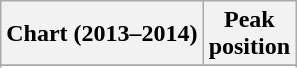<table class="wikitable sortable plainrowheaders">
<tr>
<th scope="col">Chart (2013–2014)</th>
<th scope="col">Peak<br>position</th>
</tr>
<tr>
</tr>
<tr>
</tr>
<tr>
</tr>
</table>
